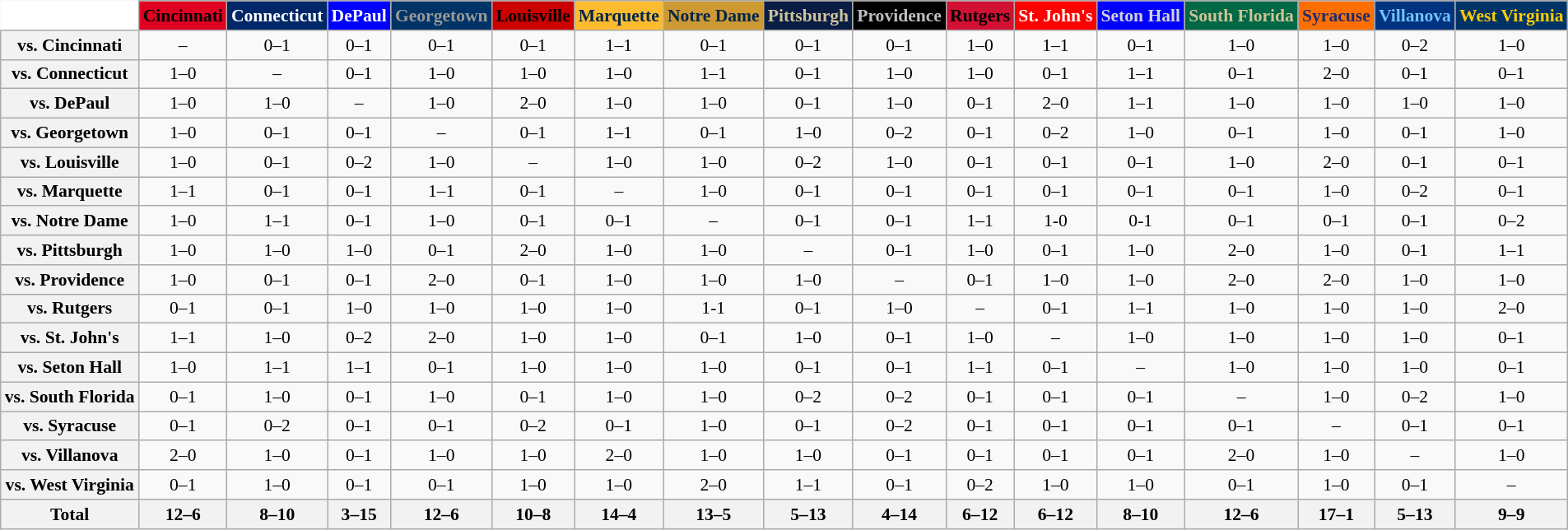<table class="wikitable" style="white-space:nowrap;font-size:90%;">
<tr>
<th colspan=1 style="background:white; border-top-style:hidden; border-left-style:hidden;"   width=75> </th>
<th style="background:#E00122; color:#000000;"  width=65>Cincinnati</th>
<th style="background:#002868; color:#FFFFFF;"  width=65>Connecticut</th>
<th style="background:#0000FF; color:#FFFFFF;"  width=65>DePaul</th>
<th style="background:#003366; color:#999999;"  width=65>Georgetown</th>
<th style="background:#CC0000; color:#000000;"  width=65>Louisville</th>
<th style="background:#FDBB30; color:#002649;"  width=65>Marquette</th>
<th style="background:#CC9933; color:#002649;"  width=65>Notre Dame</th>
<th style="background:#091C44; color:#CEC499;"  width=65>Pittsburgh</th>
<th style="background:#000000; color:#C0C0C0;"  width=65>Providence</th>
<th style="background:#D21034; color:#000000;"  width=65>Rutgers</th>
<th style="background:#FF0000; color:#FFFFFF;"  width=65>St. John's</th>
<th style="background:#0000FF; color:#D3D3D3;"  width=65>Seton Hall</th>
<th style="background:#006747; color:#CFC493;"  width=65>South Florida</th>
<th style="background:#FF6F00; color:#212B6D;"  width=65>Syracuse</th>
<th style="background:#00337F; color:#73C2FB;"  width=65>Villanova</th>
<th style="background:#003366; color:#FFCC00;"  width=65>West Virginia</th>
</tr>
<tr style="text-align:center;">
<th>vs. Cincinnati</th>
<td>–</td>
<td>0–1</td>
<td>0–1</td>
<td>0–1</td>
<td>0–1</td>
<td>1–1</td>
<td>0–1</td>
<td>0–1</td>
<td>0–1</td>
<td>1–0</td>
<td>1–1</td>
<td>0–1</td>
<td>1–0</td>
<td>1–0</td>
<td>0–2</td>
<td>1–0</td>
</tr>
<tr style="text-align:center;">
<th>vs. Connecticut</th>
<td>1–0</td>
<td>–</td>
<td>0–1</td>
<td>1–0</td>
<td>1–0</td>
<td>1–0</td>
<td>1–1</td>
<td>0–1</td>
<td>1–0</td>
<td>1–0</td>
<td>0–1</td>
<td>1–1</td>
<td>0–1</td>
<td>2–0</td>
<td>0–1</td>
<td>0–1</td>
</tr>
<tr style="text-align:center;">
<th>vs. DePaul</th>
<td>1–0</td>
<td>1–0</td>
<td>–</td>
<td>1–0</td>
<td>2–0</td>
<td>1–0</td>
<td>1–0</td>
<td>0–1</td>
<td>1–0</td>
<td>0–1</td>
<td>2–0</td>
<td>1–1</td>
<td>1–0</td>
<td>1–0</td>
<td>1–0</td>
<td>1–0</td>
</tr>
<tr style="text-align:center;">
<th>vs. Georgetown</th>
<td>1–0</td>
<td>0–1</td>
<td>0–1</td>
<td>–</td>
<td>0–1</td>
<td>1–1</td>
<td>0–1</td>
<td>1–0</td>
<td>0–2</td>
<td>0–1</td>
<td>0–2</td>
<td>1–0</td>
<td>0–1</td>
<td>1–0</td>
<td>0–1</td>
<td>1–0</td>
</tr>
<tr style="text-align:center;">
<th>vs. Louisville</th>
<td>1–0</td>
<td>0–1</td>
<td>0–2</td>
<td>1–0</td>
<td>–</td>
<td>1–0</td>
<td>1–0</td>
<td>0–2</td>
<td>1–0</td>
<td>0–1</td>
<td>0–1</td>
<td>0–1</td>
<td>1–0</td>
<td>2–0</td>
<td>0–1</td>
<td>0–1</td>
</tr>
<tr style="text-align:center;">
<th>vs. Marquette</th>
<td>1–1</td>
<td>0–1</td>
<td>0–1</td>
<td>1–1</td>
<td>0–1</td>
<td>–</td>
<td>1–0</td>
<td>0–1</td>
<td>0–1</td>
<td>0–1</td>
<td>0–1</td>
<td>0–1</td>
<td>0–1</td>
<td>1–0</td>
<td>0–2</td>
<td>0–1</td>
</tr>
<tr style="text-align:center;">
<th>vs. Notre Dame</th>
<td>1–0</td>
<td>1–1</td>
<td>0–1</td>
<td>1–0</td>
<td>0–1</td>
<td>0–1</td>
<td>–</td>
<td>0–1</td>
<td>0–1</td>
<td>1–1</td>
<td>1-0</td>
<td>0-1</td>
<td>0–1</td>
<td>0–1</td>
<td>0–1</td>
<td>0–2</td>
</tr>
<tr style="text-align:center;">
<th>vs. Pittsburgh</th>
<td>1–0</td>
<td>1–0</td>
<td>1–0</td>
<td>0–1</td>
<td>2–0</td>
<td>1–0</td>
<td>1–0</td>
<td>–</td>
<td>0–1</td>
<td>1–0</td>
<td>0–1</td>
<td>1–0</td>
<td>2–0</td>
<td>1–0</td>
<td>0–1</td>
<td>1–1</td>
</tr>
<tr style="text-align:center;">
<th>vs. Providence</th>
<td>1–0</td>
<td>0–1</td>
<td>0–1</td>
<td>2–0</td>
<td>0–1</td>
<td>1–0</td>
<td>1–0</td>
<td>1–0</td>
<td>–</td>
<td>0–1</td>
<td>1–0</td>
<td>1–0</td>
<td>2–0</td>
<td>2–0</td>
<td>1–0</td>
<td>1–0</td>
</tr>
<tr style="text-align:center;">
<th>vs. Rutgers</th>
<td>0–1</td>
<td>0–1</td>
<td>1–0</td>
<td>1–0</td>
<td>1–0</td>
<td>1–0</td>
<td>1-1</td>
<td>0–1</td>
<td>1–0</td>
<td>–</td>
<td>0–1</td>
<td>1–1</td>
<td>1–0</td>
<td>1–0</td>
<td>1–0</td>
<td>2–0</td>
</tr>
<tr style="text-align:center;">
<th>vs. St. John's</th>
<td>1–1</td>
<td>1–0</td>
<td>0–2</td>
<td>2–0</td>
<td>1–0</td>
<td>1–0</td>
<td>0–1</td>
<td>1–0</td>
<td>0–1</td>
<td>1–0</td>
<td>–</td>
<td>1–0</td>
<td>1–0</td>
<td>1–0</td>
<td>1–0</td>
<td>0–1</td>
</tr>
<tr style="text-align:center;">
<th>vs. Seton Hall</th>
<td>1–0</td>
<td>1–1</td>
<td>1–1</td>
<td>0–1</td>
<td>1–0</td>
<td>1–0</td>
<td>1–0</td>
<td>0–1</td>
<td>0–1</td>
<td>1–1</td>
<td>0–1</td>
<td>–</td>
<td>1–0</td>
<td>1–0</td>
<td>1–0</td>
<td>0–1</td>
</tr>
<tr style="text-align:center;">
<th>vs. South Florida</th>
<td>0–1</td>
<td>1–0</td>
<td>0–1</td>
<td>1–0</td>
<td>0–1</td>
<td>1–0</td>
<td>1–0</td>
<td>0–2</td>
<td>0–2</td>
<td>0–1</td>
<td>0–1</td>
<td>0–1</td>
<td>–</td>
<td>1–0</td>
<td>0–2</td>
<td>1–0</td>
</tr>
<tr style="text-align:center;">
<th>vs. Syracuse</th>
<td>0–1</td>
<td>0–2</td>
<td>0–1</td>
<td>0–1</td>
<td>0–2</td>
<td>0–1</td>
<td>1–0</td>
<td>0–1</td>
<td>0–2</td>
<td>0–1</td>
<td>0–1</td>
<td>0–1</td>
<td>0–1</td>
<td>–</td>
<td>0–1</td>
<td>0–1</td>
</tr>
<tr style="text-align:center;">
<th>vs. Villanova</th>
<td>2–0</td>
<td>1–0</td>
<td>0–1</td>
<td>1–0</td>
<td>1–0</td>
<td>2–0</td>
<td>1–0</td>
<td>1–0</td>
<td>0–1</td>
<td>0–1</td>
<td>0–1</td>
<td>0–1</td>
<td>2–0</td>
<td>1–0</td>
<td>–</td>
<td>1–0</td>
</tr>
<tr style="text-align:center;">
<th>vs. West Virginia</th>
<td>0–1</td>
<td>1–0</td>
<td>0–1</td>
<td>0–1</td>
<td>1–0</td>
<td>1–0</td>
<td>2–0</td>
<td>1–1</td>
<td>0–1</td>
<td>0–2</td>
<td>1–0</td>
<td>1–0</td>
<td>0–1</td>
<td>1–0</td>
<td>0–1</td>
<td>–<br></td>
</tr>
<tr style="text-align:center;">
<th>Total</th>
<th>12–6</th>
<th>8–10</th>
<th>3–15</th>
<th>12–6</th>
<th>10–8</th>
<th>14–4</th>
<th>13–5</th>
<th>5–13</th>
<th>4–14</th>
<th>6–12</th>
<th>6–12</th>
<th>8–10</th>
<th>12–6</th>
<th>17–1</th>
<th>5–13</th>
<th>9–9</th>
</tr>
</table>
